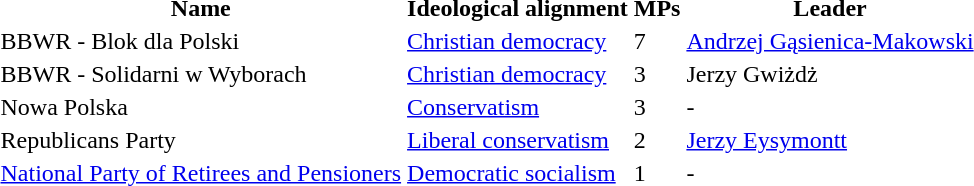<table>
<tr>
<th>Name</th>
<th>Ideological alignment</th>
<th>MPs</th>
<th>Leader</th>
</tr>
<tr>
<td>BBWR - Blok dla Polski</td>
<td><a href='#'>Christian democracy</a></td>
<td>7</td>
<td><a href='#'>Andrzej Gąsienica-Makowski</a></td>
</tr>
<tr>
<td>BBWR - Solidarni w Wyborach</td>
<td><a href='#'>Christian democracy</a></td>
<td>3</td>
<td>Jerzy Gwiżdż</td>
</tr>
<tr>
<td>Nowa Polska</td>
<td><a href='#'>Conservatism</a></td>
<td>3</td>
<td>-</td>
</tr>
<tr>
<td>Republicans Party</td>
<td><a href='#'>Liberal conservatism</a></td>
<td>2</td>
<td><a href='#'>Jerzy Eysymontt</a></td>
</tr>
<tr>
<td><a href='#'>National Party of Retirees and Pensioners</a></td>
<td><a href='#'>Democratic socialism</a></td>
<td>1</td>
<td>-</td>
</tr>
</table>
